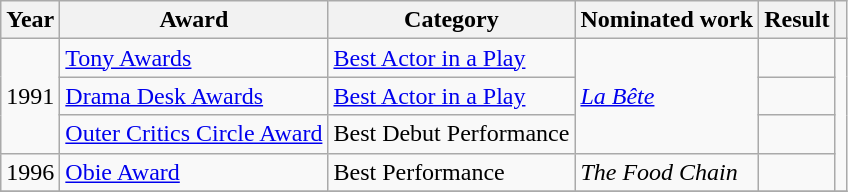<table class="wikitable sortable">
<tr>
<th>Year</th>
<th>Award</th>
<th>Category</th>
<th>Nominated work</th>
<th>Result</th>
<th></th>
</tr>
<tr>
<td rowspan=3>1991</td>
<td><a href='#'>Tony Awards</a></td>
<td><a href='#'>Best Actor in a Play</a></td>
<td rowspan=3><em><a href='#'>La Bête</a></em></td>
<td></td>
<td rowspan=4></td>
</tr>
<tr>
<td><a href='#'>Drama Desk Awards</a></td>
<td><a href='#'>Best Actor in a Play</a></td>
<td></td>
</tr>
<tr>
<td><a href='#'>Outer Critics Circle Award</a></td>
<td>Best Debut Performance</td>
<td></td>
</tr>
<tr>
<td>1996</td>
<td><a href='#'>Obie Award</a></td>
<td>Best Performance</td>
<td><em>The Food Chain</em></td>
<td></td>
</tr>
<tr>
</tr>
</table>
